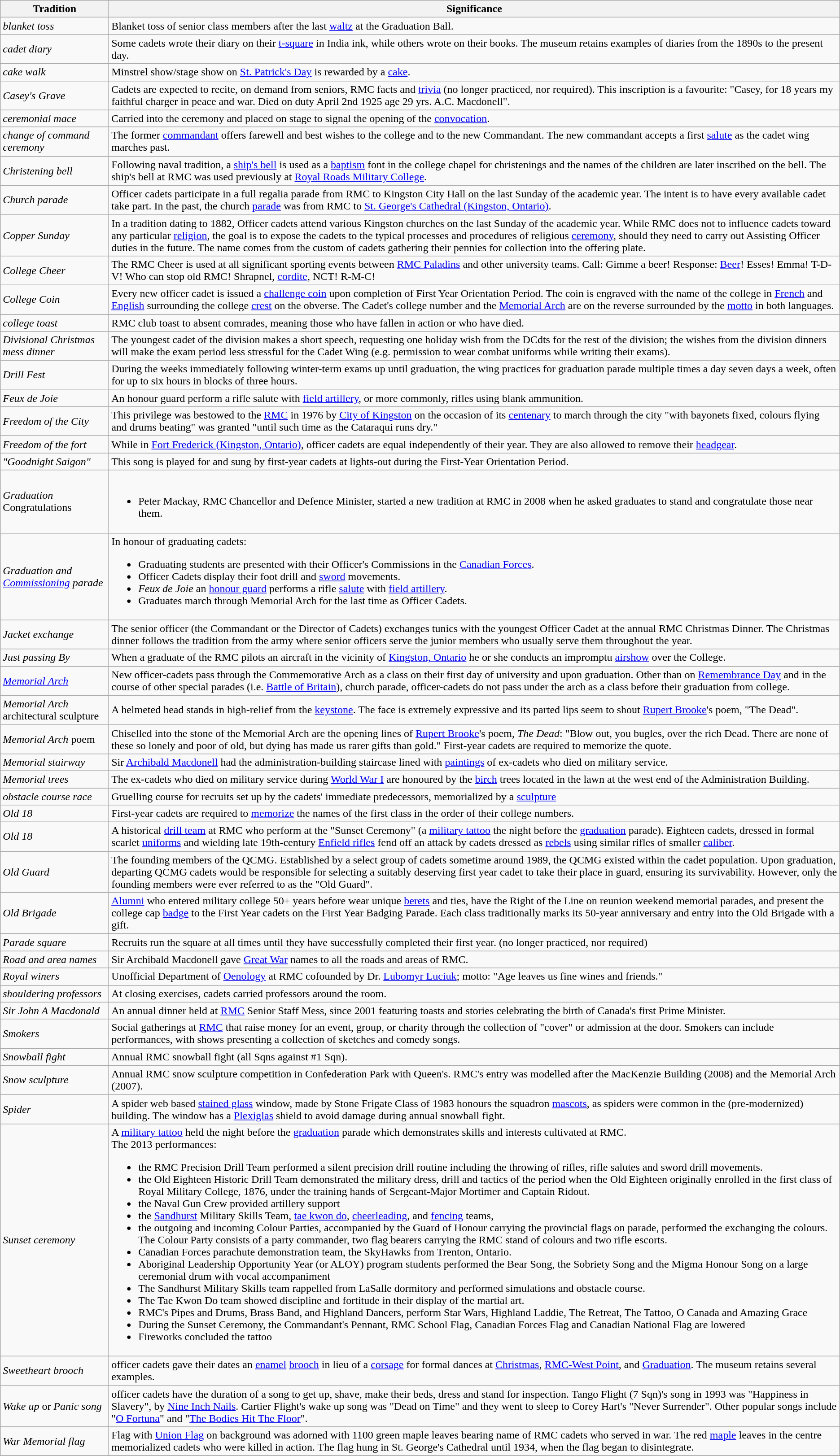<table class="wikitable sortable sticky-header">
<tr>
<th>Tradition</th>
<th>Significance</th>
</tr>
<tr>
<td><em>blanket toss</em></td>
<td>Blanket toss of senior class members after the last <a href='#'>waltz</a> at the Graduation Ball.</td>
</tr>
<tr>
<td><em>cadet diary</em></td>
<td>Some cadets wrote their diary on their <a href='#'>t-square</a> in India ink, while others wrote on their books. The museum retains examples of diaries from the 1890s to the present day.</td>
</tr>
<tr>
<td><em>cake walk</em></td>
<td>Minstrel show/stage show on <a href='#'>St. Patrick's Day</a> is rewarded by a <a href='#'>cake</a>.</td>
</tr>
<tr>
<td><em>Casey's Grave</em></td>
<td>Cadets are expected to recite, on demand from seniors, RMC facts and <a href='#'>trivia</a> (no longer practiced, nor required). This inscription is a favourite: "Casey, for 18 years my faithful charger in peace and war. Died on duty April 2nd 1925 age 29 yrs. A.C. Macdonell".</td>
</tr>
<tr>
<td><em>ceremonial mace</em></td>
<td>Carried into the ceremony and placed on stage to signal the opening of the <a href='#'>convocation</a>.</td>
</tr>
<tr>
<td><em>change of command ceremony</em></td>
<td>The former <a href='#'>commandant</a> offers farewell and best wishes to the college and to the new Commandant. The new commandant accepts a first <a href='#'>salute</a> as the cadet wing marches past.</td>
</tr>
<tr>
<td><em>Christening bell</em></td>
<td>Following naval tradition, a <a href='#'>ship's bell</a> is used as a <a href='#'>baptism</a> font in the college chapel for christenings and the names of the children are later inscribed on the bell. The ship's bell at RMC was used previously at <a href='#'>Royal Roads Military College</a>.</td>
</tr>
<tr>
<td><em>Church parade</em></td>
<td>Officer cadets participate in a full regalia parade from RMC to Kingston City Hall on the last Sunday of the academic year. The intent is to have every available cadet take part. In the past, the church <a href='#'>parade</a> was from RMC to <a href='#'>St. George's Cathedral (Kingston, Ontario)</a>.</td>
</tr>
<tr>
<td><em>Copper Sunday</em></td>
<td>In a tradition dating to 1882, Officer cadets attend various Kingston churches on the last Sunday of the academic year. While RMC does not to influence cadets toward any particular <a href='#'>religion</a>, the goal is to expose the cadets to the typical processes and procedures of religious <a href='#'>ceremony</a>, should they need to carry out Assisting Officer duties in the future. The name comes from the custom of cadets gathering their pennies for collection into the offering plate.</td>
</tr>
<tr>
<td><em>College Cheer</em></td>
<td>The RMC Cheer is used at all significant sporting events between <a href='#'>RMC Paladins</a> and other university teams. Call: Gimme a beer! Response: <a href='#'>Beer</a>! Esses! Emma! T-D-V! Who can stop old RMC! Shrapnel, <a href='#'>cordite</a>, NCT! R-M-C!</td>
</tr>
<tr>
<td><em>College Coin</em></td>
<td>Every new officer cadet is issued a <a href='#'>challenge coin</a> upon completion of First Year Orientation Period. The coin is engraved with the name of the college in <a href='#'>French</a> and <a href='#'>English</a> surrounding the college <a href='#'>crest</a> on the obverse. The Cadet's college number and the <a href='#'>Memorial Arch</a> are on the reverse surrounded by the <a href='#'>motto</a> in both languages.</td>
</tr>
<tr>
<td><em>college toast</em></td>
<td>RMC club toast to absent comrades, meaning those who have fallen in action or who have died.</td>
</tr>
<tr>
<td><em>Divisional Christmas mess dinner</em></td>
<td>The youngest cadet of the division makes a short speech, requesting one holiday wish from the DCdts for the rest of the division; the wishes from the division dinners will make the exam period less stressful for the Cadet Wing (e.g.  permission to wear combat uniforms while writing their exams).</td>
</tr>
<tr>
<td><em>Drill Fest</em></td>
<td>During the weeks immediately following winter-term exams up until graduation, the wing practices for graduation parade multiple times a day seven days a week, often for up to six hours in blocks of three hours.</td>
</tr>
<tr>
<td><em>Feux de Joie</em></td>
<td>An honour guard perform a rifle salute with <a href='#'>field artillery</a>, or more commonly, rifles using blank ammunition.</td>
</tr>
<tr>
<td><em>Freedom of the City</em></td>
<td>This privilege was bestowed to the <a href='#'>RMC</a> in 1976 by <a href='#'>City of Kingston</a> on the occasion of its <a href='#'>centenary</a> to march through the city "with bayonets fixed, colours flying and drums beating" was granted "until such time as the Cataraqui runs dry."</td>
</tr>
<tr>
<td><em>Freedom of the fort</em></td>
<td>While in <a href='#'>Fort Frederick (Kingston, Ontario)</a>, officer cadets are equal independently of their year. They are also allowed to remove their <a href='#'>headgear</a>.</td>
</tr>
<tr>
<td><em>"Goodnight Saigon"</em></td>
<td>This song is played for and sung by first-year cadets at lights-out during the First-Year Orientation Period.</td>
</tr>
<tr>
<td><em>Graduation</em> Congratulations</td>
<td><br><ul><li>Peter Mackay, RMC Chancellor and Defence Minister, started a new tradition at RMC in 2008 when he asked graduates to stand and congratulate those near them.</li></ul></td>
</tr>
<tr>
<td><em>Graduation and <a href='#'>Commissioning</a> parade</em></td>
<td>In honour of graduating cadets:<br><ul><li>Graduating students are presented with their Officer's Commissions in the <a href='#'>Canadian Forces</a>.</li><li>Officer Cadets display their foot drill and <a href='#'>sword</a> movements.</li><li><em>Feux de Joie</em> an <a href='#'>honour guard</a> performs a rifle <a href='#'>salute</a> with <a href='#'>field artillery</a>.</li><li>Graduates march through Memorial Arch for the last time as Officer Cadets.</li></ul></td>
</tr>
<tr>
<td><em>Jacket exchange</em></td>
<td>The senior officer (the Commandant or the Director of Cadets) exchanges tunics with the youngest Officer Cadet at the annual RMC Christmas Dinner. The Christmas dinner follows the tradition from the army where senior officers serve the junior members who usually serve them throughout the year.</td>
</tr>
<tr>
<td><em>Just passing By</em></td>
<td>When a graduate of the RMC pilots an aircraft in the vicinity of <a href='#'>Kingston, Ontario</a> he or she conducts an impromptu <a href='#'>airshow</a> over the College.</td>
</tr>
<tr>
<td><em><a href='#'>Memorial Arch</a></em></td>
<td>New officer-cadets pass through the Commemorative Arch as a class on their first day of university and upon graduation. Other than on <a href='#'>Remembrance Day</a> and in the course of other special parades (i.e. <a href='#'>Battle of Britain</a>), church parade, officer-cadets do not pass under the arch as a class before their graduation from college.</td>
</tr>
<tr>
<td><em>Memorial Arch</em> architectural sculpture</td>
<td>A helmeted head stands in high-relief from the <a href='#'>keystone</a>. The face is extremely expressive and its parted lips seem to shout <a href='#'>Rupert Brooke</a>'s poem, "The Dead".</td>
</tr>
<tr>
<td><em>Memorial Arch</em> poem</td>
<td>Chiselled into the stone of the Memorial Arch are the opening lines of <a href='#'>Rupert Brooke</a>'s poem, <em>The Dead</em>: "Blow out, you bugles, over the rich Dead. There are none of these so lonely and poor of old, but dying has made us rarer gifts than gold." First-year cadets are required to memorize the quote.</td>
</tr>
<tr>
<td><em>Memorial stairway</em></td>
<td>Sir <a href='#'>Archibald Macdonell</a> had the administration-building staircase lined with <a href='#'>paintings</a> of ex-cadets who died on military service.</td>
</tr>
<tr>
<td><em>Memorial trees</em></td>
<td>The ex-cadets who died on military service during <a href='#'>World War I</a> are honoured by the <a href='#'>birch</a> trees located in the lawn at the west end of the Administration Building.</td>
</tr>
<tr>
<td><em>obstacle course race</em></td>
<td>Gruelling course for recruits set up by the cadets' immediate predecessors, memorialized by a <a href='#'>sculpture</a></td>
</tr>
<tr>
<td><em>Old 18</em></td>
<td>First-year cadets are required to <a href='#'>memorize</a> the names of the first class in the order of their college numbers.</td>
</tr>
<tr>
<td><em>Old 18</em></td>
<td>A historical <a href='#'>drill team</a> at RMC who perform at the "Sunset Ceremony" (a <a href='#'>military tattoo</a> the night before the <a href='#'>graduation</a> parade). Eighteen cadets, dressed in formal scarlet <a href='#'>uniforms</a> and wielding late 19th-century <a href='#'>Enfield rifles</a> fend off an attack by cadets dressed as <a href='#'>rebels</a> using similar rifles of smaller <a href='#'>caliber</a>.</td>
</tr>
<tr>
<td><em>Old Guard</em></td>
<td>The founding members of the QCMG. Established by a select group of cadets sometime around 1989, the QCMG existed within the cadet population. Upon graduation, departing QCMG cadets would be responsible for selecting a suitably deserving first year cadet to take their place in guard, ensuring its survivability. However, only the founding members were ever referred to as the "Old Guard".</td>
</tr>
<tr>
<td><em>Old Brigade</em></td>
<td><a href='#'>Alumni</a> who entered military college 50+ years before wear unique <a href='#'>berets</a> and ties, have the Right of the Line on reunion weekend memorial parades, and present the college cap <a href='#'>badge</a> to the First Year cadets on the First Year Badging Parade. Each class traditionally marks its 50-year anniversary and entry into the Old Brigade with a gift.</td>
</tr>
<tr>
<td><em>Parade square</em></td>
<td>Recruits run the square at all times until they have successfully completed their first year. (no longer practiced, nor required)</td>
</tr>
<tr>
<td><em>Road and area names</em></td>
<td>Sir Archibald Macdonell gave <a href='#'>Great War</a> names to all the roads and areas of RMC.</td>
</tr>
<tr>
<td><em>Royal winers</em></td>
<td>Unofficial Department of <a href='#'>Oenology</a> at RMC cofounded by Dr. <a href='#'>Lubomyr Luciuk</a>; motto: "Age leaves us fine wines and friends."</td>
</tr>
<tr>
<td><em>shouldering professors</em></td>
<td>At closing exercises, cadets carried professors around the room.</td>
</tr>
<tr>
<td><em>Sir John A Macdonald</em></td>
<td>An annual dinner held at <a href='#'>RMC</a> Senior Staff Mess, since 2001 featuring toasts and stories celebrating the birth of Canada's first Prime Minister.</td>
</tr>
<tr>
<td><em>Smokers</em></td>
<td>Social gatherings at <a href='#'>RMC</a> that raise money for an event, group, or charity through the collection of "cover" or admission at the door. Smokers can include performances, with shows presenting a collection of sketches and comedy songs.</td>
</tr>
<tr>
<td><em>Snowball fight</em></td>
<td>Annual RMC snowball fight (all Sqns against #1 Sqn).</td>
</tr>
<tr>
<td><em>Snow sculpture</em></td>
<td>Annual RMC snow sculpture competition in Confederation Park with Queen's. RMC's entry was modelled after the MacKenzie Building (2008) and the Memorial Arch (2007).</td>
</tr>
<tr>
<td><em>Spider</em></td>
<td>A spider web based <a href='#'>stained glass</a> window, made by Stone Frigate Class of 1983 honours the squadron <a href='#'>mascots</a>, as spiders were common in the (pre-modernized) building. The window has a <a href='#'>Plexiglas</a> shield to avoid damage during annual snowball fight.</td>
</tr>
<tr>
<td><em>Sunset ceremony</em></td>
<td>A <a href='#'>military tattoo</a> held the night before the <a href='#'>graduation</a> parade which demonstrates skills and interests cultivated at RMC.<br>The 2013 performances:<ul><li>the RMC Precision Drill Team performed a silent precision drill routine including the throwing of rifles, rifle salutes and sword drill movements.</li><li>the Old Eighteen Historic Drill Team demonstrated the military dress, drill and tactics of the period when the Old Eighteen originally enrolled in the first class of Royal Military College, 1876, under the training hands of Sergeant-Major Mortimer and Captain Ridout.</li><li>the Naval Gun Crew provided artillery support</li><li>the <a href='#'>Sandhurst</a> Military Skills Team, <a href='#'>tae kwon do</a>, <a href='#'>cheerleading</a>, and <a href='#'>fencing</a> teams,</li><li>the outgoing and incoming Colour Parties, accompanied by the Guard of Honour carrying the provincial flags on parade, performed the exchanging the colours. The Colour Party consists of a party commander, two flag bearers carrying the RMC stand of colours and two rifle escorts.</li><li>Canadian Forces parachute demonstration team, the SkyHawks from Trenton, Ontario.</li><li>Aboriginal Leadership Opportunity Year (or ALOY) program students performed the Bear Song, the Sobriety Song and the Migma Honour Song on a large ceremonial drum with vocal accompaniment</li><li>The Sandhurst Military Skills team rappelled from LaSalle dormitory and performed simulations and obstacle course.</li><li>The Tae Kwon Do team showed discipline and fortitude in their display of the martial art.</li><li>RMC's Pipes and Drums, Brass Band, and Highland Dancers, perform Star Wars, Highland Laddie, The Retreat, The Tattoo, O Canada and Amazing Grace</li><li>During the Sunset Ceremony, the Commandant's Pennant, RMC School Flag, Canadian Forces Flag and Canadian National Flag are lowered</li><li>Fireworks concluded the tattoo </li></ul></td>
</tr>
<tr>
<td><em>Sweetheart brooch</em></td>
<td>officer cadets gave their dates an <a href='#'>enamel</a> <a href='#'>brooch</a> in lieu of a <a href='#'>corsage</a> for formal dances at <a href='#'>Christmas</a>, <a href='#'>RMC-West Point</a>, and <a href='#'>Graduation</a>. The museum retains several examples.</td>
</tr>
<tr>
<td><em>Wake up</em> or <em>Panic song</em></td>
<td>officer cadets have the duration of a song to get up, shave, make their beds, dress and stand for inspection. Tango Flight (7 Sqn)'s song in 1993 was "Happiness in Slavery", by <a href='#'>Nine Inch Nails</a>. Cartier Flight's wake up song was "Dead on Time" and they went to sleep to Corey Hart's "Never Surrender". Other popular songs include "<a href='#'>O Fortuna</a>" and "<a href='#'>The Bodies Hit The Floor</a>".</td>
</tr>
<tr>
<td><em>War Memorial flag</em></td>
<td>Flag with <a href='#'>Union Flag</a> on background was adorned with 1100 green maple leaves bearing name of RMC cadets who served in war. The red <a href='#'>maple</a> leaves in the centre memorialized cadets who were killed in action. The flag hung in St. George's Cathedral until 1934, when the flag began to disintegrate.</td>
</tr>
<tr>
</tr>
</table>
